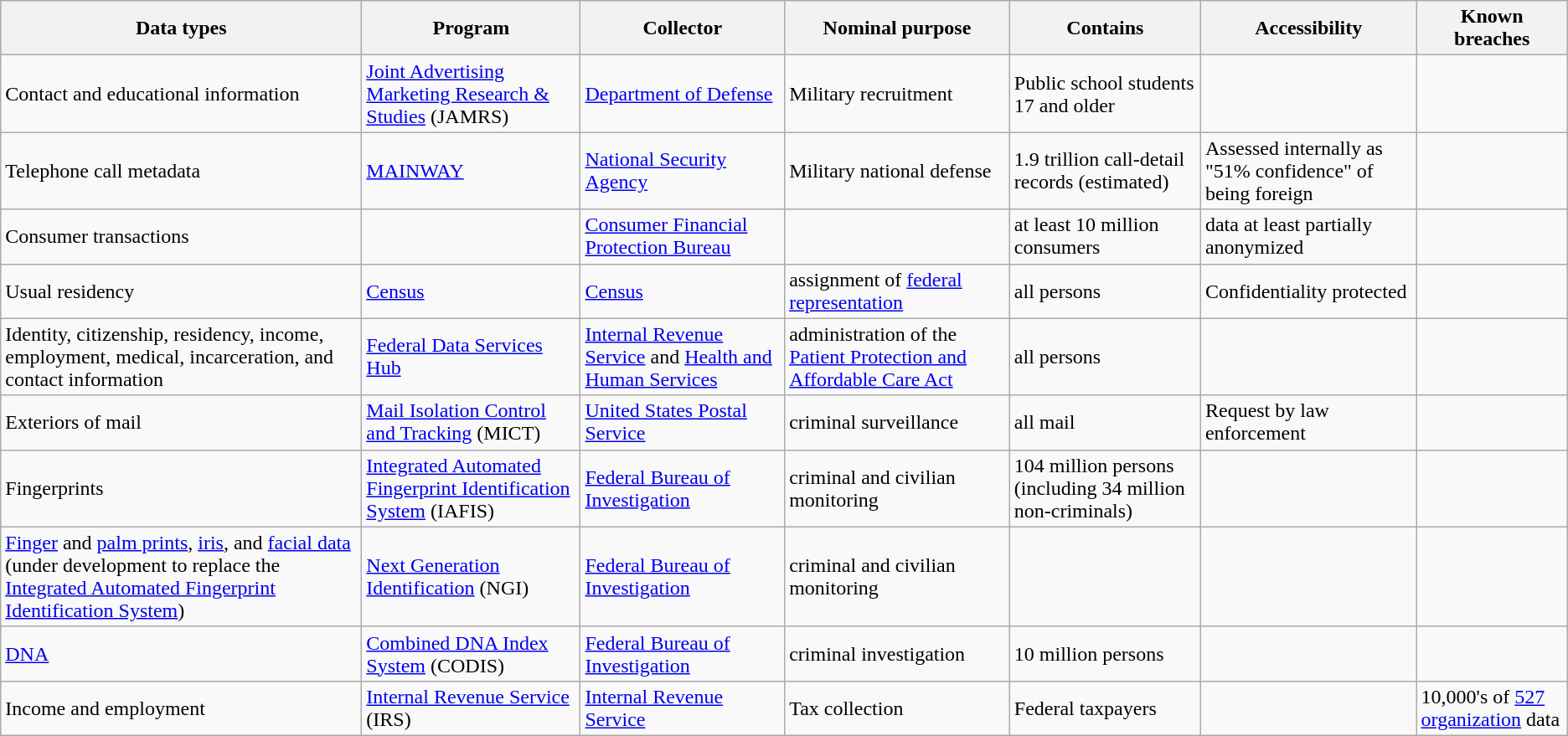<table class="wikitable">
<tr>
<th>Data types</th>
<th>Program</th>
<th>Collector</th>
<th>Nominal purpose</th>
<th>Contains</th>
<th>Accessibility</th>
<th>Known breaches</th>
</tr>
<tr>
<td>Contact and educational information</td>
<td><a href='#'>Joint Advertising Marketing Research & Studies</a> (JAMRS)</td>
<td><a href='#'>Department of Defense</a></td>
<td>Military recruitment</td>
<td>Public school students 17 and older</td>
<td></td>
<td></td>
</tr>
<tr>
<td>Telephone call metadata</td>
<td><a href='#'>MAINWAY</a></td>
<td><a href='#'>National Security Agency</a></td>
<td>Military national defense</td>
<td>1.9 trillion call-detail records (estimated)</td>
<td>Assessed internally as "51% confidence" of being foreign</td>
<td></td>
</tr>
<tr>
<td>Consumer transactions</td>
<td></td>
<td><a href='#'>Consumer Financial Protection Bureau</a></td>
<td></td>
<td>at least 10 million consumers</td>
<td>data at least partially anonymized</td>
<td></td>
</tr>
<tr>
<td>Usual residency</td>
<td><a href='#'>Census</a></td>
<td><a href='#'>Census</a></td>
<td>assignment of <a href='#'>federal representation</a></td>
<td>all persons</td>
<td>Confidentiality protected</td>
<td></td>
</tr>
<tr>
<td>Identity, citizenship, residency, income, employment, medical, incarceration, and contact information</td>
<td><a href='#'>Federal Data Services Hub</a></td>
<td><a href='#'>Internal Revenue Service</a> and <a href='#'>Health and Human Services</a></td>
<td>administration of the <a href='#'>Patient Protection and Affordable Care Act</a></td>
<td>all persons</td>
<td></td>
<td></td>
</tr>
<tr>
<td>Exteriors of mail</td>
<td><a href='#'>Mail Isolation Control and Tracking</a> (MICT)</td>
<td><a href='#'>United States Postal Service</a></td>
<td>criminal surveillance</td>
<td>all mail</td>
<td>Request by law enforcement</td>
<td></td>
</tr>
<tr>
<td>Fingerprints</td>
<td><a href='#'>Integrated Automated Fingerprint Identification System</a> (IAFIS)</td>
<td><a href='#'>Federal Bureau of Investigation</a></td>
<td>criminal and civilian monitoring</td>
<td>104 million persons (including 34 million non-criminals)</td>
<td></td>
<td></td>
</tr>
<tr>
<td><a href='#'>Finger</a> and <a href='#'>palm prints</a>, <a href='#'>iris</a>, and <a href='#'>facial data</a> (under development to replace the <a href='#'>Integrated Automated Fingerprint Identification System</a>)</td>
<td><a href='#'>Next Generation Identification</a> (NGI)</td>
<td><a href='#'>Federal Bureau of Investigation</a></td>
<td>criminal and civilian monitoring</td>
<td></td>
<td></td>
<td></td>
</tr>
<tr>
<td><a href='#'>DNA</a></td>
<td><a href='#'>Combined DNA Index System</a> (CODIS)</td>
<td><a href='#'>Federal Bureau of Investigation</a></td>
<td>criminal investigation</td>
<td>10 million persons</td>
<td></td>
<td></td>
</tr>
<tr>
<td>Income and employment</td>
<td><a href='#'>Internal Revenue Service</a> (IRS)</td>
<td><a href='#'>Internal Revenue Service</a></td>
<td>Tax collection</td>
<td>Federal taxpayers</td>
<td></td>
<td>10,000's of <a href='#'>527 organization</a> data</td>
</tr>
</table>
